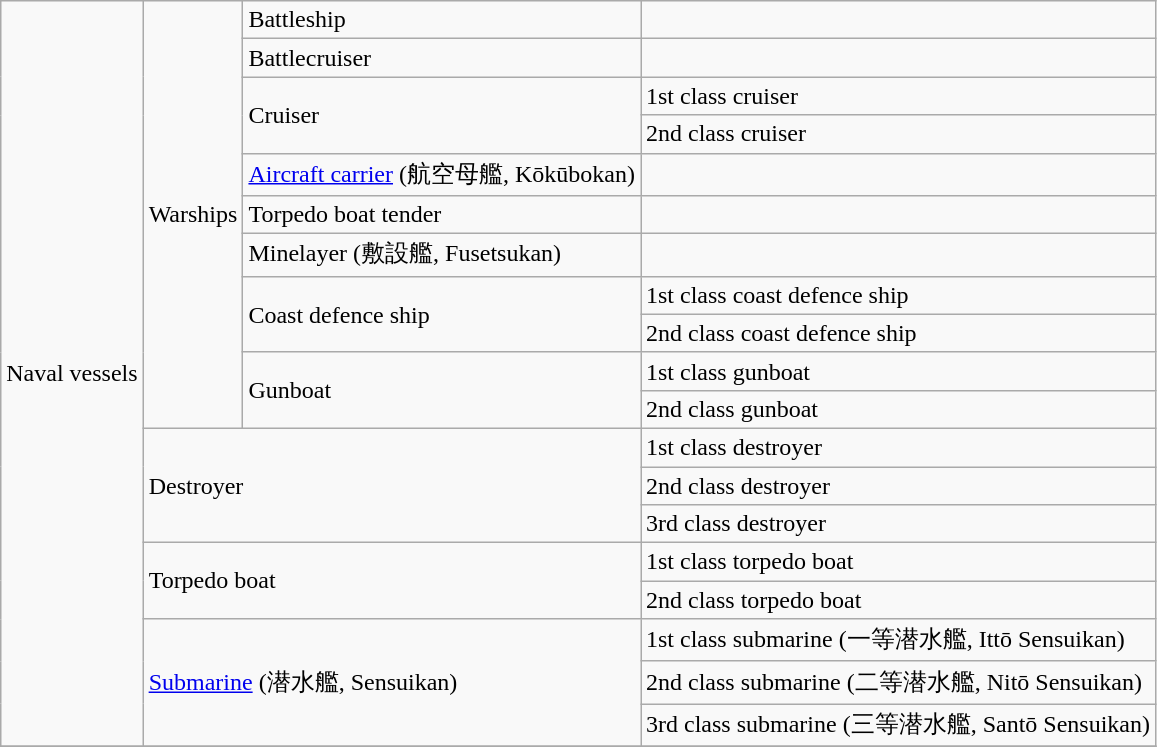<table class="wikitable">
<tr>
<td rowspan="19">Naval vessels</td>
<td rowspan="11">Warships</td>
<td>Battleship</td>
<td></td>
</tr>
<tr>
<td>Battlecruiser</td>
<td></td>
</tr>
<tr>
<td rowspan="2">Cruiser</td>
<td>1st class cruiser</td>
</tr>
<tr>
<td>2nd class cruiser</td>
</tr>
<tr>
<td><a href='#'>Aircraft carrier</a> (航空母艦, Kōkūbokan)</td>
<td></td>
</tr>
<tr>
<td>Torpedo boat tender</td>
<td></td>
</tr>
<tr>
<td>Minelayer (敷設艦, Fusetsukan)</td>
<td></td>
</tr>
<tr>
<td rowspan="2">Coast defence ship</td>
<td>1st class coast defence ship</td>
</tr>
<tr>
<td>2nd class coast defence ship</td>
</tr>
<tr>
<td rowspan="2">Gunboat</td>
<td>1st class gunboat</td>
</tr>
<tr>
<td>2nd class gunboat</td>
</tr>
<tr>
<td colspan="2" rowspan="3">Destroyer</td>
<td>1st class destroyer</td>
</tr>
<tr>
<td>2nd class destroyer</td>
</tr>
<tr>
<td>3rd class destroyer</td>
</tr>
<tr>
<td colspan="2" rowspan="2">Torpedo boat</td>
<td>1st class torpedo boat</td>
</tr>
<tr>
<td>2nd class torpedo boat</td>
</tr>
<tr>
<td rowspan="3" colspan="2"><a href='#'>Submarine</a> (潜水艦, Sensuikan)</td>
<td>1st class submarine (一等潜水艦, Ittō Sensuikan)</td>
</tr>
<tr>
<td>2nd class submarine (二等潜水艦, Nitō Sensuikan)</td>
</tr>
<tr>
<td>3rd class submarine (三等潜水艦, Santō Sensuikan)</td>
</tr>
<tr>
</tr>
</table>
